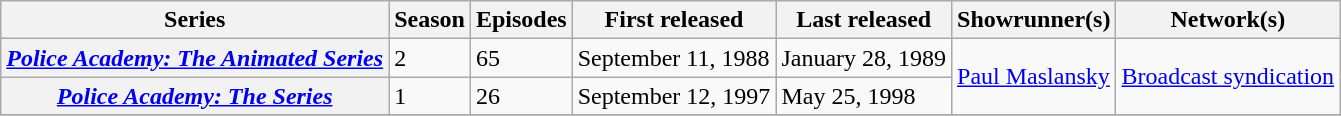<table class="wikitable plainrowheaders">
<tr>
<th scope="col">Series</th>
<th scope="col">Season</th>
<th scope="col">Episodes</th>
<th scope="col">First released</th>
<th scope="col">Last released</th>
<th scope="col">Showrunner(s)</th>
<th scope="col">Network(s)</th>
</tr>
<tr>
<th scope="row"><em><a href='#'>Police Academy: The Animated Series</a></em></th>
<td>2</td>
<td>65</td>
<td>September 11, 1988</td>
<td>January 28, 1989</td>
<td rowspan="2"><a href='#'>Paul Maslansky</a></td>
<td rowspan="2"><a href='#'>Broadcast syndication</a></td>
</tr>
<tr>
<th scope="row"><em><a href='#'>Police Academy: The Series</a></em></th>
<td>1</td>
<td>26</td>
<td>September 12, 1997</td>
<td>May 25, 1998</td>
</tr>
<tr>
</tr>
</table>
